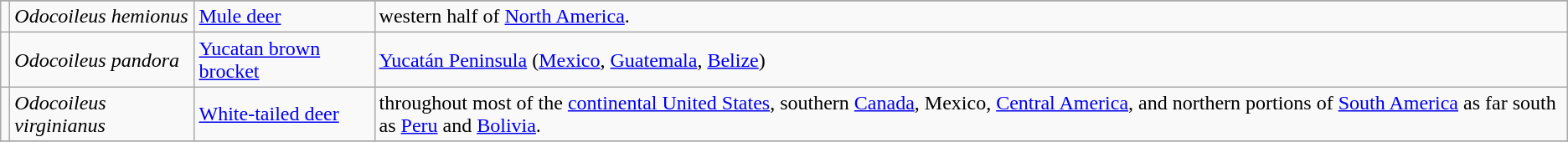<table class="wikitable">
<tr>
</tr>
<tr>
<td></td>
<td><em>Odocoileus hemionus</em></td>
<td><a href='#'>Mule deer</a></td>
<td>western half of <a href='#'>North America</a>.</td>
</tr>
<tr>
<td></td>
<td><em>Odocoileus pandora</em></td>
<td><a href='#'>Yucatan brown brocket</a></td>
<td><a href='#'>Yucatán Peninsula</a> (<a href='#'>Mexico</a>, <a href='#'>Guatemala</a>, <a href='#'>Belize</a>)</td>
</tr>
<tr>
<td></td>
<td><em>Odocoileus virginianus</em></td>
<td><a href='#'>White-tailed deer</a></td>
<td>throughout most of the <a href='#'>continental United States</a>, southern <a href='#'>Canada</a>, Mexico, <a href='#'>Central America</a>, and northern portions of <a href='#'>South America</a> as far south as <a href='#'>Peru</a> and <a href='#'>Bolivia</a>.</td>
</tr>
<tr>
</tr>
</table>
